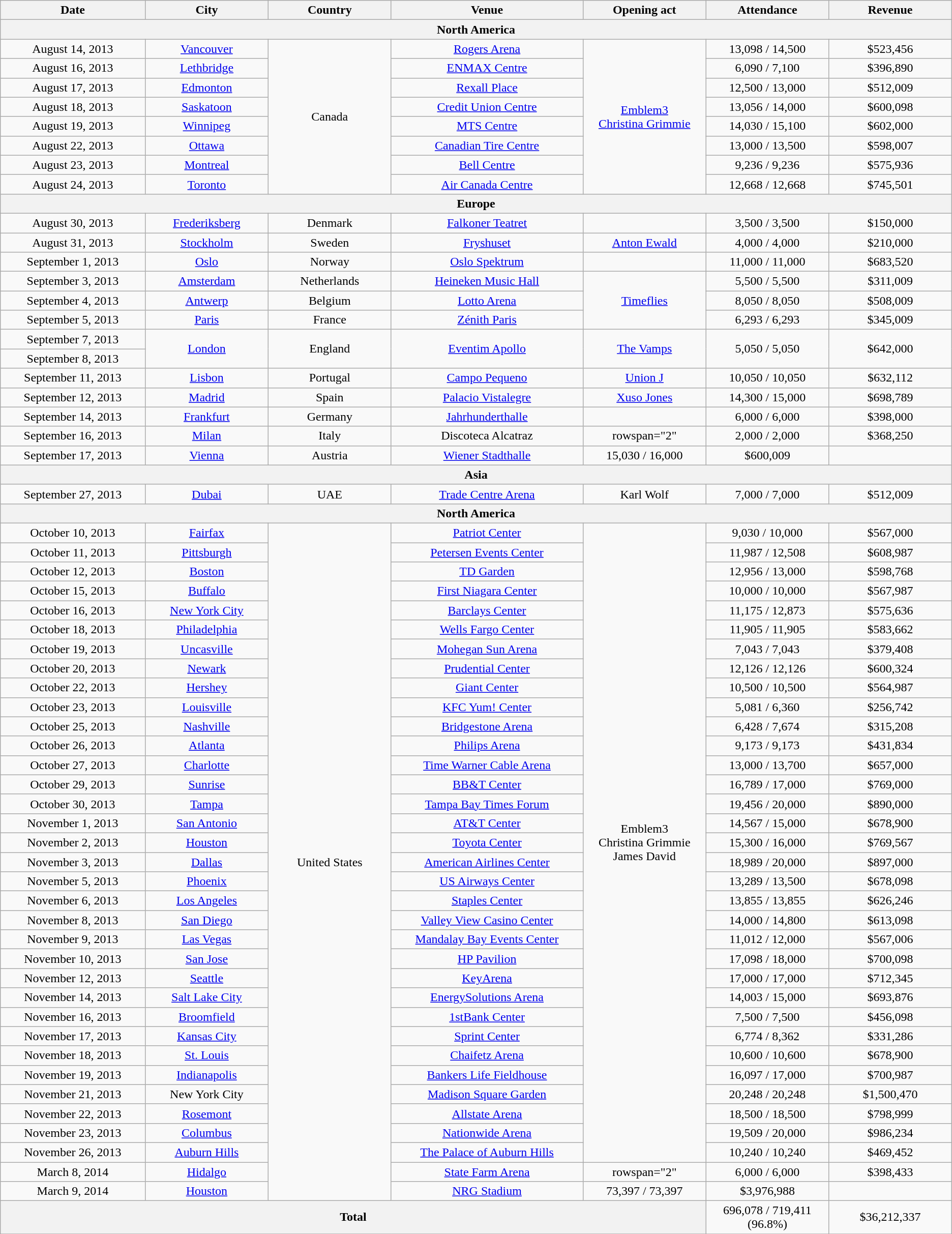<table class="wikitable" style="text-align:center;">
<tr>
<th scope="col" style="width:12em;">Date</th>
<th scope="col" style="width:10em;">City</th>
<th scope="col" style="width:10em;">Country</th>
<th scope="col" style="width:16em;">Venue</th>
<th scope="col" style="width:10em;">Opening act</th>
<th scope="col" style="width:10em;">Attendance</th>
<th scope="col" style="width:10em;">Revenue</th>
</tr>
<tr>
<th colspan="7">North America</th>
</tr>
<tr>
<td>August 14, 2013</td>
<td><a href='#'>Vancouver</a></td>
<td rowspan="8">Canada</td>
<td><a href='#'>Rogers Arena</a></td>
<td rowspan="8"><a href='#'>Emblem3</a><br><a href='#'>Christina Grimmie</a></td>
<td>13,098 / 14,500</td>
<td>$523,456</td>
</tr>
<tr>
<td>August 16, 2013</td>
<td><a href='#'>Lethbridge</a></td>
<td><a href='#'>ENMAX Centre</a></td>
<td>6,090 / 7,100</td>
<td>$396,890</td>
</tr>
<tr>
<td>August 17, 2013</td>
<td><a href='#'>Edmonton</a></td>
<td><a href='#'>Rexall Place</a></td>
<td>12,500 / 13,000</td>
<td>$512,009</td>
</tr>
<tr>
<td>August 18, 2013</td>
<td><a href='#'>Saskatoon</a></td>
<td><a href='#'>Credit Union Centre</a></td>
<td>13,056 / 14,000</td>
<td>$600,098</td>
</tr>
<tr>
<td>August 19, 2013</td>
<td><a href='#'>Winnipeg</a></td>
<td><a href='#'>MTS Centre</a></td>
<td>14,030 / 15,100</td>
<td>$602,000</td>
</tr>
<tr>
<td>August 22, 2013</td>
<td><a href='#'>Ottawa</a></td>
<td><a href='#'>Canadian Tire Centre</a></td>
<td>13,000 / 13,500</td>
<td>$598,007</td>
</tr>
<tr>
<td>August 23, 2013</td>
<td><a href='#'>Montreal</a></td>
<td><a href='#'>Bell Centre</a></td>
<td>9,236 / 9,236</td>
<td>$575,936</td>
</tr>
<tr>
<td>August 24, 2013</td>
<td><a href='#'>Toronto</a></td>
<td><a href='#'>Air Canada Centre</a></td>
<td>12,668 / 12,668</td>
<td>$745,501</td>
</tr>
<tr>
<th colspan="7">Europe</th>
</tr>
<tr>
<td>August 30, 2013</td>
<td><a href='#'>Frederiksberg</a></td>
<td>Denmark</td>
<td><a href='#'>Falkoner Teatret</a></td>
<td></td>
<td>3,500 / 3,500</td>
<td>$150,000</td>
</tr>
<tr>
<td>August 31, 2013</td>
<td><a href='#'>Stockholm</a></td>
<td>Sweden</td>
<td><a href='#'>Fryshuset</a></td>
<td><a href='#'>Anton Ewald</a></td>
<td>4,000 / 4,000</td>
<td>$210,000</td>
</tr>
<tr>
<td>September 1, 2013</td>
<td><a href='#'>Oslo</a></td>
<td>Norway</td>
<td><a href='#'>Oslo Spektrum</a></td>
<td></td>
<td>11,000 / 11,000</td>
<td>$683,520</td>
</tr>
<tr>
<td>September 3, 2013</td>
<td><a href='#'>Amsterdam</a></td>
<td>Netherlands</td>
<td><a href='#'>Heineken Music Hall</a></td>
<td rowspan="3"><a href='#'>Timeflies</a></td>
<td>5,500 / 5,500</td>
<td>$311,009</td>
</tr>
<tr>
<td>September 4, 2013</td>
<td><a href='#'>Antwerp</a></td>
<td>Belgium</td>
<td><a href='#'>Lotto Arena</a></td>
<td>8,050 / 8,050</td>
<td>$508,009</td>
</tr>
<tr>
<td>September 5, 2013</td>
<td><a href='#'>Paris</a></td>
<td>France</td>
<td><a href='#'>Zénith Paris</a></td>
<td>6,293 / 6,293</td>
<td>$345,009</td>
</tr>
<tr>
<td>September 7, 2013</td>
<td rowspan="2"><a href='#'>London</a></td>
<td rowspan="2">England</td>
<td rowspan="2"><a href='#'>Eventim Apollo</a></td>
<td rowspan="2"><a href='#'>The Vamps</a></td>
<td rowspan="2">5,050 / 5,050</td>
<td rowspan="2">$642,000</td>
</tr>
<tr>
<td>September 8, 2013</td>
</tr>
<tr>
<td>September 11, 2013</td>
<td><a href='#'>Lisbon</a></td>
<td>Portugal</td>
<td><a href='#'>Campo Pequeno</a></td>
<td><a href='#'>Union J</a></td>
<td>10,050 / 10,050</td>
<td>$632,112</td>
</tr>
<tr>
<td>September 12, 2013</td>
<td><a href='#'>Madrid</a></td>
<td>Spain</td>
<td><a href='#'>Palacio Vistalegre</a></td>
<td><a href='#'>Xuso Jones</a></td>
<td>14,300 / 15,000</td>
<td>$698,789</td>
</tr>
<tr>
<td>September 14, 2013</td>
<td><a href='#'>Frankfurt</a></td>
<td>Germany</td>
<td><a href='#'>Jahrhunderthalle</a></td>
<td></td>
<td>6,000 / 6,000</td>
<td>$398,000</td>
</tr>
<tr>
<td>September 16, 2013</td>
<td><a href='#'>Milan</a></td>
<td>Italy</td>
<td>Discoteca Alcatraz</td>
<td>rowspan="2" </td>
<td>2,000 / 2,000</td>
<td>$368,250</td>
</tr>
<tr>
<td>September 17, 2013</td>
<td><a href='#'>Vienna</a></td>
<td>Austria</td>
<td><a href='#'>Wiener Stadthalle</a></td>
<td>15,030 / 16,000</td>
<td>$600,009</td>
</tr>
<tr>
<th colspan="7">Asia</th>
</tr>
<tr>
<td>September 27, 2013</td>
<td><a href='#'>Dubai</a></td>
<td>UAE</td>
<td><a href='#'>Trade Centre Arena</a></td>
<td>Karl Wolf</td>
<td>7,000 / 7,000</td>
<td>$512,009</td>
</tr>
<tr>
<th colspan="7">North America</th>
</tr>
<tr>
<td>October 10, 2013</td>
<td><a href='#'>Fairfax</a></td>
<td rowspan="35">United States</td>
<td><a href='#'>Patriot Center</a></td>
<td rowspan="33">Emblem3<br>Christina Grimmie<br>James David</td>
<td>9,030 / 10,000</td>
<td>$567,000</td>
</tr>
<tr>
<td>October 11, 2013</td>
<td><a href='#'>Pittsburgh</a></td>
<td><a href='#'>Petersen Events Center</a></td>
<td>11,987 / 12,508</td>
<td>$608,987</td>
</tr>
<tr>
<td>October 12, 2013</td>
<td><a href='#'>Boston</a></td>
<td><a href='#'>TD Garden</a></td>
<td>12,956 / 13,000</td>
<td>$598,768</td>
</tr>
<tr>
<td>October 15, 2013</td>
<td><a href='#'>Buffalo</a></td>
<td><a href='#'>First Niagara Center</a></td>
<td>10,000 / 10,000</td>
<td>$567,987</td>
</tr>
<tr>
<td>October 16, 2013</td>
<td><a href='#'>New York City</a></td>
<td><a href='#'>Barclays Center</a></td>
<td>11,175 / 12,873</td>
<td>$575,636</td>
</tr>
<tr>
<td>October 18, 2013</td>
<td><a href='#'>Philadelphia</a></td>
<td><a href='#'>Wells Fargo Center</a></td>
<td>11,905 / 11,905</td>
<td>$583,662</td>
</tr>
<tr>
<td>October 19, 2013</td>
<td><a href='#'>Uncasville</a></td>
<td><a href='#'>Mohegan Sun Arena</a></td>
<td>7,043 / 7,043</td>
<td>$379,408</td>
</tr>
<tr>
<td>October 20, 2013</td>
<td><a href='#'>Newark</a></td>
<td><a href='#'>Prudential Center</a></td>
<td>12,126 / 12,126</td>
<td>$600,324</td>
</tr>
<tr>
<td>October 22, 2013</td>
<td><a href='#'>Hershey</a></td>
<td><a href='#'>Giant Center</a></td>
<td>10,500 / 10,500</td>
<td>$564,987</td>
</tr>
<tr>
<td>October 23, 2013</td>
<td><a href='#'>Louisville</a></td>
<td><a href='#'>KFC Yum! Center</a></td>
<td>5,081 / 6,360</td>
<td>$256,742</td>
</tr>
<tr>
<td>October 25, 2013</td>
<td><a href='#'>Nashville</a></td>
<td><a href='#'>Bridgestone Arena</a></td>
<td>6,428 / 7,674</td>
<td>$315,208</td>
</tr>
<tr>
<td>October 26, 2013</td>
<td><a href='#'>Atlanta</a></td>
<td><a href='#'>Philips Arena</a></td>
<td>9,173 / 9,173</td>
<td>$431,834</td>
</tr>
<tr>
<td>October 27, 2013</td>
<td><a href='#'>Charlotte</a></td>
<td><a href='#'>Time Warner Cable Arena</a></td>
<td>13,000 / 13,700</td>
<td>$657,000</td>
</tr>
<tr>
<td>October 29, 2013</td>
<td><a href='#'>Sunrise</a></td>
<td><a href='#'>BB&T Center</a></td>
<td>16,789 / 17,000</td>
<td>$769,000</td>
</tr>
<tr>
<td>October 30, 2013</td>
<td><a href='#'>Tampa</a></td>
<td><a href='#'>Tampa Bay Times Forum</a></td>
<td>19,456 / 20,000</td>
<td>$890,000</td>
</tr>
<tr>
<td>November 1, 2013</td>
<td><a href='#'>San Antonio</a></td>
<td><a href='#'>AT&T Center</a></td>
<td>14,567 / 15,000</td>
<td>$678,900</td>
</tr>
<tr>
<td>November 2, 2013</td>
<td><a href='#'>Houston</a></td>
<td><a href='#'>Toyota Center</a></td>
<td>15,300 / 16,000</td>
<td>$769,567</td>
</tr>
<tr>
<td>November 3, 2013</td>
<td><a href='#'>Dallas</a></td>
<td><a href='#'>American Airlines Center</a></td>
<td>18,989 / 20,000</td>
<td>$897,000</td>
</tr>
<tr>
<td>November 5, 2013</td>
<td><a href='#'>Phoenix</a></td>
<td><a href='#'>US Airways Center</a></td>
<td>13,289 / 13,500</td>
<td>$678,098</td>
</tr>
<tr>
<td>November 6, 2013</td>
<td><a href='#'>Los Angeles</a></td>
<td><a href='#'>Staples Center</a></td>
<td>13,855 / 13,855</td>
<td>$626,246</td>
</tr>
<tr>
<td>November 8, 2013</td>
<td><a href='#'>San Diego</a></td>
<td><a href='#'>Valley View Casino Center</a></td>
<td>14,000 / 14,800</td>
<td>$613,098</td>
</tr>
<tr>
<td>November 9, 2013</td>
<td><a href='#'>Las Vegas</a></td>
<td><a href='#'>Mandalay Bay Events Center</a></td>
<td>11,012 / 12,000</td>
<td>$567,006</td>
</tr>
<tr>
<td>November 10, 2013</td>
<td><a href='#'>San Jose</a></td>
<td><a href='#'>HP Pavilion</a></td>
<td>17,098 / 18,000</td>
<td>$700,098</td>
</tr>
<tr>
<td>November 12, 2013</td>
<td><a href='#'>Seattle</a></td>
<td><a href='#'>KeyArena</a></td>
<td>17,000 / 17,000</td>
<td>$712,345</td>
</tr>
<tr>
<td>November 14, 2013</td>
<td><a href='#'>Salt Lake City</a></td>
<td><a href='#'>EnergySolutions Arena</a></td>
<td>14,003 / 15,000</td>
<td>$693,876</td>
</tr>
<tr>
<td>November 16, 2013</td>
<td><a href='#'>Broomfield</a></td>
<td><a href='#'>1stBank Center</a></td>
<td>7,500 / 7,500</td>
<td>$456,098</td>
</tr>
<tr>
<td>November 17, 2013</td>
<td><a href='#'>Kansas City</a></td>
<td><a href='#'>Sprint Center</a></td>
<td>6,774 / 8,362</td>
<td>$331,286</td>
</tr>
<tr>
<td>November 18, 2013</td>
<td><a href='#'>St. Louis</a></td>
<td><a href='#'>Chaifetz Arena</a></td>
<td>10,600 / 10,600</td>
<td>$678,900</td>
</tr>
<tr>
<td>November 19, 2013</td>
<td><a href='#'>Indianapolis</a></td>
<td><a href='#'>Bankers Life Fieldhouse</a></td>
<td>16,097 / 17,000</td>
<td>$700,987</td>
</tr>
<tr>
<td>November 21, 2013</td>
<td>New York City</td>
<td><a href='#'>Madison Square Garden</a></td>
<td>20,248 / 20,248</td>
<td>$1,500,470</td>
</tr>
<tr>
<td>November 22, 2013</td>
<td><a href='#'>Rosemont</a></td>
<td><a href='#'>Allstate Arena</a></td>
<td>18,500 / 18,500</td>
<td>$798,999</td>
</tr>
<tr>
<td>November 23, 2013</td>
<td><a href='#'>Columbus</a></td>
<td><a href='#'>Nationwide Arena</a></td>
<td>19,509 / 20,000</td>
<td>$986,234</td>
</tr>
<tr>
<td>November 26, 2013</td>
<td><a href='#'>Auburn Hills</a></td>
<td><a href='#'>The Palace of Auburn Hills</a></td>
<td>10,240 / 10,240</td>
<td>$469,452</td>
</tr>
<tr>
<td>March 8, 2014</td>
<td><a href='#'>Hidalgo</a></td>
<td><a href='#'>State Farm Arena</a></td>
<td>rowspan="2" </td>
<td>6,000 / 6,000</td>
<td>$398,433</td>
</tr>
<tr>
<td>March 9, 2014</td>
<td><a href='#'>Houston</a></td>
<td><a href='#'>NRG Stadium</a></td>
<td>73,397 / 73,397</td>
<td>$3,976,988</td>
</tr>
<tr>
<th colspan="5">Total</th>
<td>696,078 / 719,411 (96.8%)</td>
<td>$36,212,337</td>
</tr>
<tr>
</tr>
</table>
